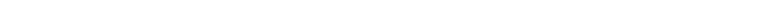<table style="width:66%; text-align:center;">
<tr style="color:white;">
<td style="background:"><strong>22</strong></td>
<td style="background:"><strong>6</strong></td>
<td style="background:"><strong>29</strong></td>
</tr>
</table>
